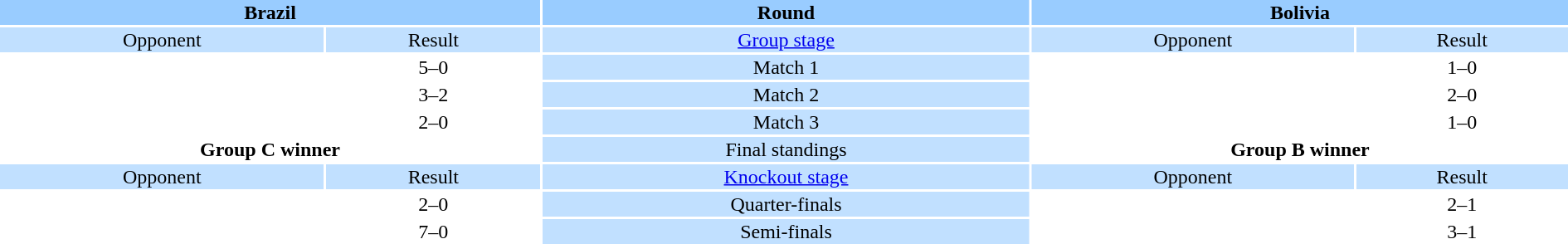<table style="width:100%; text-align:center">
<tr style="vertical-align:top; background:#99CCFF">
<th colspan="2" style="width:1*">Brazil</th>
<th>Round</th>
<th colspan="2" style="width:1*">Bolivia</th>
</tr>
<tr style="vertical-align:top;background:#C1E0FF">
<td>Opponent</td>
<td>Result</td>
<td><a href='#'>Group stage</a></td>
<td>Opponent</td>
<td>Result</td>
</tr>
<tr>
<td></td>
<td>5–0</td>
<td style="background:#C1E0FF">Match 1</td>
<td></td>
<td>1–0</td>
</tr>
<tr>
<td></td>
<td>3–2</td>
<td style="background:#C1E0FF">Match 2</td>
<td></td>
<td>2–0</td>
</tr>
<tr>
<td></td>
<td>2–0</td>
<td style="background:#C1E0FF">Match 3</td>
<td></td>
<td>1–0</td>
</tr>
<tr>
<td colspan="2" style="text-align:center"><strong>Group C winner</strong><br><onlyinclude></onlyinclude></td>
<td style="background:#C1E0FF">Final standings</td>
<td colspan="2" style="text-align:center"><strong>Group B winner</strong><br><onlyinclude></onlyinclude></td>
</tr>
<tr style="vertical-align:top;background:#c1e0ff">
<td>Opponent</td>
<td>Result</td>
<td><a href='#'>Knockout stage</a></td>
<td>Opponent</td>
<td>Result</td>
</tr>
<tr>
<td></td>
<td>2–0</td>
<td style="background:#C1E0FF">Quarter-finals</td>
<td></td>
<td>2–1</td>
</tr>
<tr>
<td></td>
<td>7–0</td>
<td style="background:#C1E0FF">Semi-finals</td>
<td></td>
<td>3–1</td>
</tr>
</table>
